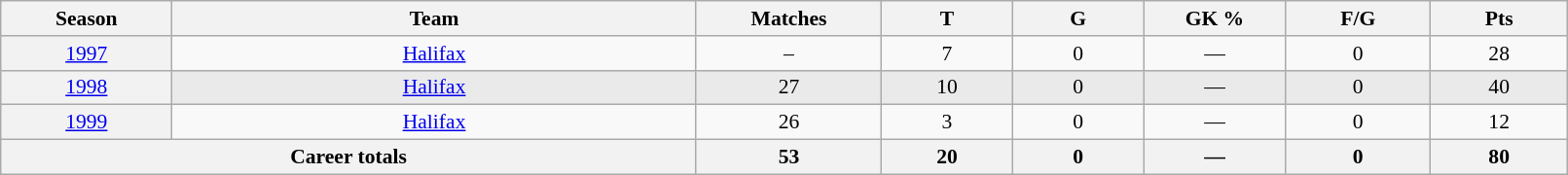<table class="wikitable sortable"  style="font-size:90%; text-align:center; width:85%;">
<tr>
<th width=2%>Season</th>
<th width=8%>Team</th>
<th width=2%>Matches</th>
<th width=2%>T</th>
<th width=2%>G</th>
<th width=2%>GK %</th>
<th width=2%>F/G</th>
<th width=2%>Pts</th>
</tr>
<tr>
<th scope="row" style="text-align:center; font-weight:normal"><a href='#'>1997</a></th>
<td style="text-align:center;"> <a href='#'>Halifax</a></td>
<td>–</td>
<td>7</td>
<td>0</td>
<td>—</td>
<td>0</td>
<td>28</td>
</tr>
<tr style="background-color: #EAEAEA">
<th scope="row" style="text-align:center; font-weight:normal"><a href='#'>1998</a></th>
<td style="text-align:center;"> <a href='#'>Halifax</a></td>
<td>27</td>
<td>10</td>
<td>0</td>
<td>—</td>
<td>0</td>
<td>40</td>
</tr>
<tr>
<th scope="row" style="text-align:center; font-weight:normal"><a href='#'>1999</a></th>
<td style="text-align:center;"> <a href='#'>Halifax</a></td>
<td>26</td>
<td>3</td>
<td>0</td>
<td>—</td>
<td>0</td>
<td>12</td>
</tr>
<tr class="sortbottom">
<th colspan=2>Career totals</th>
<th>53</th>
<th>20</th>
<th>0</th>
<th>—</th>
<th>0</th>
<th>80</th>
</tr>
</table>
